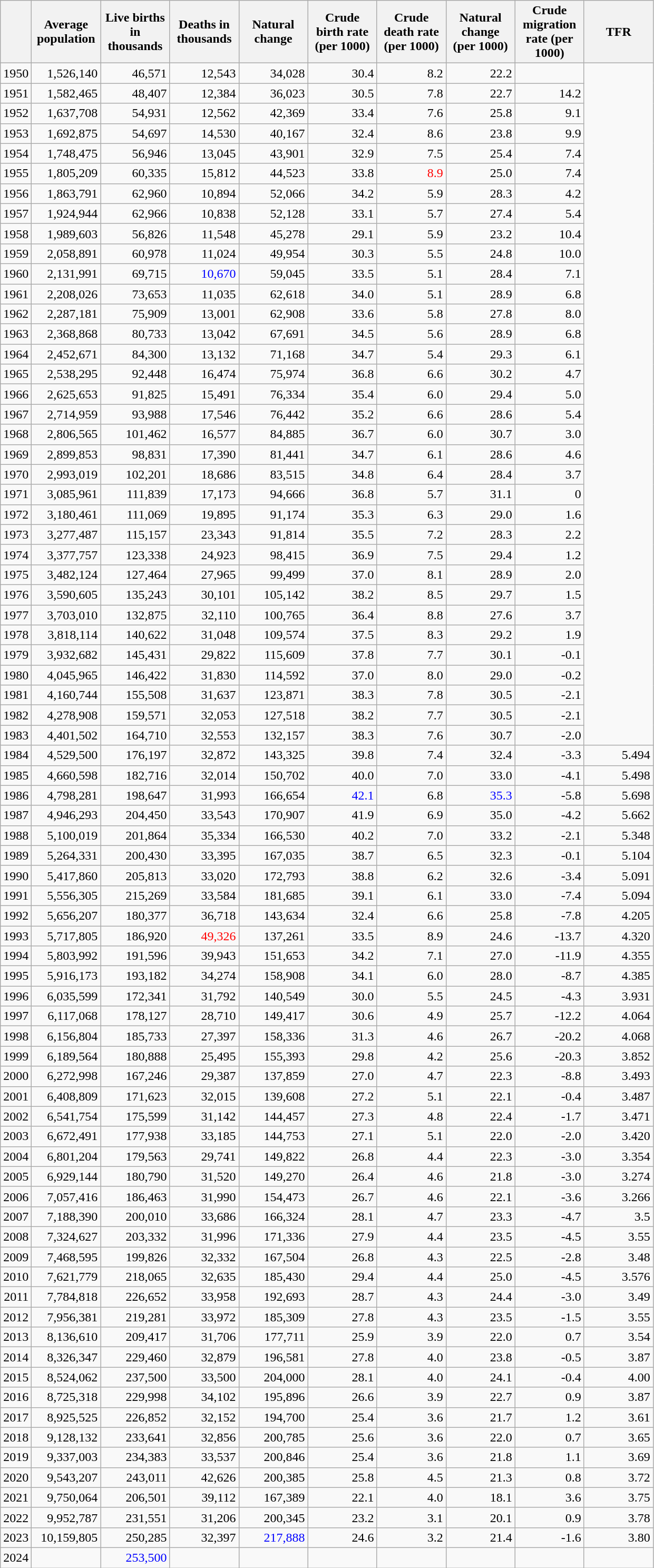<table class="wikitable sortable" style="text-align: right;">
<tr>
<th></th>
<th width="80pt">Average population</th>
<th width="80pt">Live births in thousands</th>
<th width="80pt">Deaths in thousands</th>
<th width="80pt">Natural change</th>
<th width="80pt">Crude birth rate (per 1000)</th>
<th width="80pt">Crude death rate (per 1000)</th>
<th width="80pt">Natural change (per 1000)</th>
<th width="80pt">Crude migration rate (per 1000)</th>
<th width="80pt">TFR</th>
</tr>
<tr>
<td>1950</td>
<td align="right">1,526,140</td>
<td align="right">46,571</td>
<td align="right">12,543</td>
<td align="right">34,028</td>
<td align="right">30.4</td>
<td align="right">8.2</td>
<td align="right">22.2</td>
<td></td>
</tr>
<tr>
<td>1951</td>
<td align="right">1,582,465</td>
<td align="right">48,407</td>
<td align="right">12,384</td>
<td align="right">36,023</td>
<td align="right">30.5</td>
<td align="right">7.8</td>
<td align="right">22.7</td>
<td>14.2</td>
</tr>
<tr>
<td>1952</td>
<td align="right">1,637,708</td>
<td align="right">54,931</td>
<td align="right">12,562</td>
<td align="right">42,369</td>
<td align="right">33.4</td>
<td align="right">7.6</td>
<td align="right">25.8</td>
<td>9.1</td>
</tr>
<tr>
<td>1953</td>
<td align="right">1,692,875</td>
<td align="right">54,697</td>
<td align="right">14,530</td>
<td align="right">40,167</td>
<td align="right">32.4</td>
<td align="right">8.6</td>
<td align="right">23.8</td>
<td>9.9</td>
</tr>
<tr>
<td>1954</td>
<td align="right">1,748,475</td>
<td align="right">56,946</td>
<td align="right">13,045</td>
<td align="right">43,901</td>
<td align="right">32.9</td>
<td align="right">7.5</td>
<td align="right">25.4</td>
<td>7.4</td>
</tr>
<tr>
<td>1955</td>
<td align="right">1,805,209</td>
<td align="right">60,335</td>
<td align="right">15,812</td>
<td align="right">44,523</td>
<td align="right">33.8</td>
<td style="color: red">8.9</td>
<td align="right">25.0</td>
<td>7.4</td>
</tr>
<tr>
<td>1956</td>
<td align="right">1,863,791</td>
<td align="right">62,960</td>
<td align="right">10,894</td>
<td align="right">52,066</td>
<td align="right">34.2</td>
<td align="right">5.9</td>
<td align="right">28.3</td>
<td>4.2</td>
</tr>
<tr>
<td>1957</td>
<td align="right">1,924,944</td>
<td align="right">62,966</td>
<td align="right">10,838</td>
<td align="right">52,128</td>
<td align="right">33.1</td>
<td align="right">5.7</td>
<td align="right">27.4</td>
<td>5.4</td>
</tr>
<tr>
<td>1958</td>
<td align="right">1,989,603</td>
<td align="right">56,826</td>
<td>11,548</td>
<td align="right">45,278</td>
<td align="right">29.1</td>
<td align="right">5.9</td>
<td align="right">23.2</td>
<td>10.4</td>
</tr>
<tr>
<td>1959</td>
<td align="right">2,058,891</td>
<td align="right">60,978</td>
<td align="right">11,024</td>
<td align="right">49,954</td>
<td align="right">30.3</td>
<td align="right">5.5</td>
<td align="right">24.8</td>
<td>10.0</td>
</tr>
<tr>
<td>1960</td>
<td align="right">2,131,991</td>
<td align="right">69,715</td>
<td style="color: blue">10,670</td>
<td align="right">59,045</td>
<td align="right">33.5</td>
<td align="right">5.1</td>
<td align="right">28.4</td>
<td>7.1</td>
</tr>
<tr>
<td>1961</td>
<td align="right">2,208,026</td>
<td align="right">73,653</td>
<td align="right">11,035</td>
<td align="right">62,618</td>
<td align="right">34.0</td>
<td align="right">5.1</td>
<td align="right">28.9</td>
<td>6.8</td>
</tr>
<tr>
<td>1962</td>
<td align="right">2,287,181</td>
<td align="right">75,909</td>
<td align="right">13,001</td>
<td align="right">62,908</td>
<td align="right">33.6</td>
<td align="right">5.8</td>
<td align="right">27.8</td>
<td>8.0</td>
</tr>
<tr>
<td>1963</td>
<td align="right">2,368,868</td>
<td align="right">80,733</td>
<td align="right">13,042</td>
<td align="right">67,691</td>
<td align="right">34.5</td>
<td align="right">5.6</td>
<td align="right">28.9</td>
<td>6.8</td>
</tr>
<tr>
<td>1964</td>
<td align="right">2,452,671</td>
<td align="right">84,300</td>
<td align="right">13,132</td>
<td align="right">71,168</td>
<td align="right">34.7</td>
<td align="right">5.4</td>
<td align="right">29.3</td>
<td>6.1</td>
</tr>
<tr>
<td>1965</td>
<td align="right">2,538,295</td>
<td align="right">92,448</td>
<td align="right">16,474</td>
<td align="right">75,974</td>
<td align="right">36.8</td>
<td align="right">6.6</td>
<td align="right">30.2</td>
<td>4.7</td>
</tr>
<tr>
<td>1966</td>
<td align="right">2,625,653</td>
<td align="right">91,825</td>
<td align="right">15,491</td>
<td align="right">76,334</td>
<td align="right">35.4</td>
<td align="right">6.0</td>
<td align="right">29.4</td>
<td>5.0</td>
</tr>
<tr>
<td>1967</td>
<td align="right">2,714,959</td>
<td align="right">93,988</td>
<td align="right">17,546</td>
<td align="right">76,442</td>
<td align="right">35.2</td>
<td align="right">6.6</td>
<td align="right">28.6</td>
<td>5.4</td>
</tr>
<tr>
<td>1968</td>
<td align="right">2,806,565</td>
<td align="right">101,462</td>
<td align="right">16,577</td>
<td align="right">84,885</td>
<td align="right">36.7</td>
<td align="right">6.0</td>
<td align="right">30.7</td>
<td>3.0</td>
</tr>
<tr>
<td>1969</td>
<td align="right">2,899,853</td>
<td align="right">98,831</td>
<td align="right">17,390</td>
<td align="right">81,441</td>
<td align="right">34.7</td>
<td align="right">6.1</td>
<td align="right">28.6</td>
<td>4.6</td>
</tr>
<tr>
<td>1970</td>
<td align="right">2,993,019</td>
<td align="right">102,201</td>
<td align="right">18,686</td>
<td align="right">83,515</td>
<td align="right">34.8</td>
<td align="right">6.4</td>
<td align="right">28.4</td>
<td>3.7</td>
</tr>
<tr>
<td>1971</td>
<td align="right">3,085,961</td>
<td align="right">111,839</td>
<td align="right">17,173</td>
<td align="right">94,666</td>
<td align="right">36.8</td>
<td align="right">5.7</td>
<td align="right">31.1</td>
<td>0</td>
</tr>
<tr>
<td>1972</td>
<td align="right">3,180,461</td>
<td align="right">111,069</td>
<td align="right">19,895</td>
<td align="right">91,174</td>
<td align="right">35.3</td>
<td align="right">6.3</td>
<td align="right">29.0</td>
<td>1.6</td>
</tr>
<tr>
<td>1973</td>
<td align="right">3,277,487</td>
<td align="right">115,157</td>
<td align="right">23,343</td>
<td align="right">91,814</td>
<td align="right">35.5</td>
<td align="right">7.2</td>
<td align="right">28.3</td>
<td>2.2</td>
</tr>
<tr>
<td>1974</td>
<td align="right">3,377,757</td>
<td align="right">123,338</td>
<td align="right">24,923</td>
<td align="right">98,415</td>
<td align="right">36.9</td>
<td align="right">7.5</td>
<td align="right">29.4</td>
<td>1.2</td>
</tr>
<tr>
<td>1975</td>
<td align="right">3,482,124</td>
<td align="right">127,464</td>
<td align="right">27,965</td>
<td align="right">99,499</td>
<td align="right">37.0</td>
<td align="right">8.1</td>
<td align="right">28.9</td>
<td>2.0</td>
</tr>
<tr>
<td>1976</td>
<td align="right">3,590,605</td>
<td align="right">135,243</td>
<td align="right">30,101</td>
<td align="right">105,142</td>
<td align="right">38.2</td>
<td align="right">8.5</td>
<td align="right">29.7</td>
<td>1.5</td>
</tr>
<tr>
<td>1977</td>
<td align="right">3,703,010</td>
<td align="right">132,875</td>
<td align="right">32,110</td>
<td align="right">100,765</td>
<td align="right">36.4</td>
<td align="right">8.8</td>
<td align="right">27.6</td>
<td>3.7</td>
</tr>
<tr>
<td>1978</td>
<td align="right">3,818,114</td>
<td align="right">140,622</td>
<td align="right">31,048</td>
<td align="right">109,574</td>
<td align="right">37.5</td>
<td align="right">8.3</td>
<td align="right">29.2</td>
<td>1.9</td>
</tr>
<tr>
<td>1979</td>
<td align="right">3,932,682</td>
<td align="right">145,431</td>
<td align="right">29,822</td>
<td align="right">115,609</td>
<td align="right">37.8</td>
<td align="right">7.7</td>
<td align="right">30.1</td>
<td>-0.1</td>
</tr>
<tr>
<td>1980</td>
<td align="right">4,045,965</td>
<td align="right">146,422</td>
<td align="right">31,830</td>
<td align="right">114,592</td>
<td align="right">37.0</td>
<td align="right">8.0</td>
<td align="right">29.0</td>
<td>-0.2</td>
</tr>
<tr>
<td>1981</td>
<td align="right">4,160,744</td>
<td align="right">155,508</td>
<td align="right">31,637</td>
<td align="right">123,871</td>
<td align="right">38.3</td>
<td align="right">7.8</td>
<td align="right">30.5</td>
<td>-2.1</td>
</tr>
<tr>
<td>1982</td>
<td align="right">4,278,908</td>
<td align="right">159,571</td>
<td align="right">32,053</td>
<td align="right">127,518</td>
<td align="right">38.2</td>
<td align="right">7.7</td>
<td align="right">30.5</td>
<td>-2.1</td>
</tr>
<tr>
<td>1983</td>
<td align="right">4,401,502</td>
<td align="right">164,710</td>
<td align="right">32,553</td>
<td align="right">132,157</td>
<td align="right">38.3</td>
<td align="right">7.6</td>
<td align="right">30.7</td>
<td>-2.0</td>
</tr>
<tr>
<td>1984</td>
<td align="right">4,529,500</td>
<td align="right">176,197</td>
<td align="right">32,872</td>
<td align="right">143,325</td>
<td align="right">39.8</td>
<td align="right">7.4</td>
<td align="right">32.4</td>
<td>-3.3</td>
<td align="right">5.494</td>
</tr>
<tr>
<td>1985</td>
<td align="right">4,660,598</td>
<td align="right">182,716</td>
<td align="right">32,014</td>
<td align="right">150,702</td>
<td align="right">40.0</td>
<td align="right">7.0</td>
<td align="right">33.0</td>
<td>-4.1</td>
<td align="right">5.498</td>
</tr>
<tr>
<td>1986</td>
<td align="right">4,798,281</td>
<td align="right">198,647</td>
<td align="right">31,993</td>
<td align="right">166,654</td>
<td style="color: blue">42.1</td>
<td align="right">6.8</td>
<td style="color: blue">35.3</td>
<td>-5.8</td>
<td align="right">5.698</td>
</tr>
<tr>
<td>1987</td>
<td align="right">4,946,293</td>
<td align="right">204,450</td>
<td align="right">33,543</td>
<td align="right">170,907</td>
<td align="right">41.9</td>
<td align="right">6.9</td>
<td align="right">35.0</td>
<td>-4.2</td>
<td align="right">5.662</td>
</tr>
<tr>
<td>1988</td>
<td align="right">5,100,019</td>
<td align="right">201,864</td>
<td align="right">35,334</td>
<td align="right">166,530</td>
<td align="right">40.2</td>
<td align="right">7.0</td>
<td align="right">33.2</td>
<td>-2.1</td>
<td align="right">5.348</td>
</tr>
<tr>
<td>1989</td>
<td align="right">5,264,331</td>
<td align="right">200,430</td>
<td align="right">33,395</td>
<td align="right">167,035</td>
<td align="right">38.7</td>
<td align="right">6.5</td>
<td align="right">32.3</td>
<td>-0.1</td>
<td align="right">5.104</td>
</tr>
<tr>
<td>1990</td>
<td align="right">5,417,860</td>
<td align="right">205,813</td>
<td align="right">33,020</td>
<td align="right">172,793</td>
<td align="right">38.8</td>
<td align="right">6.2</td>
<td align="right">32.6</td>
<td>-3.4</td>
<td align="right">5.091</td>
</tr>
<tr>
<td>1991</td>
<td align="right">5,556,305</td>
<td align="right">215,269</td>
<td align="right">33,584</td>
<td align="right">181,685</td>
<td align="right">39.1</td>
<td align="right">6.1</td>
<td align="right">33.0</td>
<td>-7.4</td>
<td align="right">5.094</td>
</tr>
<tr>
<td>1992</td>
<td align="right">5,656,207</td>
<td align="right">180,377</td>
<td align="right">36,718</td>
<td align="right">143,634</td>
<td align="right">32.4</td>
<td align="right">6.6</td>
<td align="right">25.8</td>
<td>-7.8</td>
<td align="right">4.205</td>
</tr>
<tr>
<td>1993</td>
<td align="right">5,717,805</td>
<td align="right">186,920</td>
<td align="right" style="color: red">49,326</td>
<td align="right">137,261</td>
<td align="right">33.5</td>
<td align="right">8.9</td>
<td align="right">24.6</td>
<td>-13.7</td>
<td align="right">4.320</td>
</tr>
<tr>
<td>1994</td>
<td align="right">5,803,992</td>
<td align="right">191,596</td>
<td align="right">39,943</td>
<td align="right">151,653</td>
<td align="right">34.2</td>
<td align="right">7.1</td>
<td align="right">27.0</td>
<td>-11.9</td>
<td align="right">4.355</td>
</tr>
<tr>
<td>1995</td>
<td align="right">5,916,173</td>
<td align="right">193,182</td>
<td align="right">34,274</td>
<td align="right">158,908</td>
<td align="right">34.1</td>
<td align="right">6.0</td>
<td align="right">28.0</td>
<td>-8.7</td>
<td align="right">4.385</td>
</tr>
<tr>
<td>1996</td>
<td align="right">6,035,599</td>
<td align="right">172,341</td>
<td align="right">31,792</td>
<td align="right">140,549</td>
<td align="right">30.0</td>
<td align="right">5.5</td>
<td align="right">24.5</td>
<td>-4.3</td>
<td align="right">3.931</td>
</tr>
<tr>
<td>1997</td>
<td align="right">6,117,068</td>
<td align="right">178,127</td>
<td align="right">28,710</td>
<td align="right">149,417</td>
<td align="right">30.6</td>
<td align="right">4.9</td>
<td align="right">25.7</td>
<td>-12.2</td>
<td align="right">4.064</td>
</tr>
<tr>
<td>1998</td>
<td align="right">6,156,804</td>
<td align="right">185,733</td>
<td align="right">27,397</td>
<td align="right">158,336</td>
<td align="right">31.3</td>
<td align="right">4.6</td>
<td align="right">26.7</td>
<td>-20.2</td>
<td align="right">4.068</td>
</tr>
<tr>
<td>1999</td>
<td align="right">6,189,564</td>
<td align="right">180,888</td>
<td align="right">25,495</td>
<td align="right">155,393</td>
<td align="right">29.8</td>
<td align="right">4.2</td>
<td align="right">25.6</td>
<td>-20.3</td>
<td align="right">3.852</td>
</tr>
<tr>
<td>2000</td>
<td align="right">6,272,998</td>
<td align="right">167,246</td>
<td align="right">29,387</td>
<td align="right">137,859</td>
<td align="right">27.0</td>
<td align="right">4.7</td>
<td align="right">22.3</td>
<td>-8.8</td>
<td align="right">3.493</td>
</tr>
<tr>
<td>2001</td>
<td align="right">6,408,809</td>
<td align="right">171,623</td>
<td align="right">32,015</td>
<td align="right">139,608</td>
<td align="right">27.2</td>
<td align="right">5.1</td>
<td align="right">22.1</td>
<td>-0.4</td>
<td align="right">3.487</td>
</tr>
<tr>
<td>2002</td>
<td align="right">6,541,754</td>
<td align="right">175,599</td>
<td align="right">31,142</td>
<td align="right">144,457</td>
<td align="right">27.3</td>
<td align="right">4.8</td>
<td align="right">22.4</td>
<td>-1.7</td>
<td align="right">3.471</td>
</tr>
<tr>
<td>2003</td>
<td align="right">6,672,491</td>
<td align="right">177,938</td>
<td align="right">33,185</td>
<td align="right">144,753</td>
<td align="right">27.1</td>
<td align="right">5.1</td>
<td align="right">22.0</td>
<td>-2.0</td>
<td align="right">3.420</td>
</tr>
<tr>
<td>2004</td>
<td align="right">6,801,204</td>
<td align="right">179,563</td>
<td align="right">29,741</td>
<td align="right">149,822</td>
<td align="right">26.8</td>
<td align="right">4.4</td>
<td align="right">22.3</td>
<td>-3.0</td>
<td align="right">3.354</td>
</tr>
<tr>
<td>2005</td>
<td align="right">6,929,144</td>
<td align="right">180,790</td>
<td align="right">31,520</td>
<td align="right">149,270</td>
<td align="right">26.4</td>
<td align="right">4.6</td>
<td align="right">21.8</td>
<td>-3.0</td>
<td align="right">3.274</td>
</tr>
<tr>
<td>2006</td>
<td align="right">7,057,416</td>
<td align="right">186,463</td>
<td align="right">31,990</td>
<td align="right">154,473</td>
<td align="right">26.7</td>
<td align="right">4.6</td>
<td align="right">22.1</td>
<td>-3.6</td>
<td align="right">3.266</td>
</tr>
<tr>
<td>2007</td>
<td align="right">7,188,390</td>
<td align="right">200,010</td>
<td align="right">33,686</td>
<td align="right">166,324</td>
<td align="right">28.1</td>
<td align="right">4.7</td>
<td align="right">23.3</td>
<td>-4.7</td>
<td align="right">3.5</td>
</tr>
<tr>
<td>2008</td>
<td align="right">7,324,627</td>
<td align="right">203,332</td>
<td align="right">31,996</td>
<td align="right">171,336</td>
<td align="right">27.9</td>
<td align="right">4.4</td>
<td align="right">23.5</td>
<td>-4.5</td>
<td align="right">3.55</td>
</tr>
<tr>
<td>2009</td>
<td align="right">7,468,595</td>
<td align="right">199,826</td>
<td align="right">32,332</td>
<td align="right">167,504</td>
<td align="right">26.8</td>
<td align="right">4.3</td>
<td align="right">22.5</td>
<td>-2.8</td>
<td align="right">3.48</td>
</tr>
<tr>
<td>2010</td>
<td align="right">7,621,779</td>
<td align="right">218,065</td>
<td align="right">32,635</td>
<td align="right">185,430</td>
<td align="right">29.4</td>
<td align="right">4.4</td>
<td align="right">25.0</td>
<td>-4.5</td>
<td align="right">3.576</td>
</tr>
<tr>
<td>2011</td>
<td align="right">7,784,818</td>
<td align="right">226,652</td>
<td align="right">33,958</td>
<td align="right">192,693</td>
<td align="right">28.7</td>
<td align="right">4.3</td>
<td align="right">24.4</td>
<td>-3.0</td>
<td align="right">3.49</td>
</tr>
<tr>
<td>2012</td>
<td align="right">7,956,381</td>
<td align="right">219,281</td>
<td align="right">33,972</td>
<td align="right">185,309</td>
<td align="right">27.8</td>
<td align="right">4.3</td>
<td align="right">23.5</td>
<td>-1.5</td>
<td align="right">3.55</td>
</tr>
<tr>
<td>2013</td>
<td align="right">8,136,610</td>
<td align="right">209,417</td>
<td align="right">31,706</td>
<td align="right">177,711</td>
<td align="right">25.9</td>
<td align="right">3.9</td>
<td align="right">22.0</td>
<td>0.7</td>
<td align="right">3.54</td>
</tr>
<tr>
<td>2014</td>
<td align="right">8,326,347</td>
<td align="right">229,460</td>
<td align="right">32,879</td>
<td align="right">196,581</td>
<td align="right">27.8</td>
<td align="right">4.0</td>
<td align="right">23.8</td>
<td>-0.5</td>
<td align="right">3.87</td>
</tr>
<tr>
<td>2015</td>
<td align="right">8,524,062</td>
<td align="right">237,500</td>
<td align="right">33,500</td>
<td align="right">204,000</td>
<td align="right">28.1</td>
<td align="right">4.0</td>
<td align="right">24.1</td>
<td>-0.4</td>
<td align="right">4.00</td>
</tr>
<tr>
<td>2016</td>
<td align="right">8,725,318</td>
<td align="right">229,998</td>
<td align="right">34,102</td>
<td align="right">195,896</td>
<td align="right">26.6</td>
<td align="right">3.9</td>
<td align="right">22.7</td>
<td>0.9</td>
<td align="right">3.87</td>
</tr>
<tr>
<td>2017</td>
<td align="right">8,925,525</td>
<td align="right">226,852</td>
<td align="right">32,152</td>
<td align="right">194,700</td>
<td align="right">25.4</td>
<td align="right">3.6</td>
<td align="right">21.7</td>
<td>1.2</td>
<td align="right">3.61</td>
</tr>
<tr>
<td>2018</td>
<td align="right">9,128,132</td>
<td align="right">233,641</td>
<td align="right">32,856</td>
<td align="right">200,785</td>
<td align="right">25.6</td>
<td align="right">3.6</td>
<td align="right">22.0</td>
<td>0.7</td>
<td align="right">3.65</td>
</tr>
<tr>
<td>2019</td>
<td align="right">9,337,003</td>
<td align="right">234,383</td>
<td align="right">33,537</td>
<td align="right">200,846</td>
<td align="right">25.4</td>
<td align="right">3.6</td>
<td align="right">21.8</td>
<td>1.1</td>
<td align="right">3.69</td>
</tr>
<tr>
<td>2020</td>
<td align="right">9,543,207</td>
<td align="right">243,011</td>
<td align="right">42,626</td>
<td align="right">200,385</td>
<td align="right">25.8</td>
<td align="right">4.5</td>
<td align="right">21.3</td>
<td>0.8</td>
<td align="right">3.72</td>
</tr>
<tr>
<td>2021</td>
<td align="right">9,750,064</td>
<td align="right">206,501</td>
<td align="right">39,112</td>
<td align="right">167,389</td>
<td align="right">22.1</td>
<td align="right">4.0</td>
<td align="right">18.1</td>
<td>3.6</td>
<td align="right">3.75</td>
</tr>
<tr>
<td>2022</td>
<td align="right">9,952,787</td>
<td align="right">231,551</td>
<td align="right">31,206</td>
<td align="right">200,345</td>
<td align="right">23.2</td>
<td align="right">3.1</td>
<td align="right">20.1</td>
<td>0.9</td>
<td align="right">3.78</td>
</tr>
<tr>
<td>2023</td>
<td align="right">10,159,805</td>
<td align="right">250,285</td>
<td align="right">32,397</td>
<td align="right" style="color: blue">217,888</td>
<td align="right">24.6</td>
<td align="right">3.2</td>
<td align="right">21.4</td>
<td>-1.6</td>
<td align="right">3.80</td>
</tr>
<tr>
<td>2024</td>
<td align="right"></td>
<td align="right" style="color: blue">253,500</td>
<td align="right"></td>
<td align="right" style="color: blue"></td>
<td align="right"></td>
<td align="right"></td>
<td align="right"></td>
<td></td>
<td align="right"></td>
</tr>
</table>
